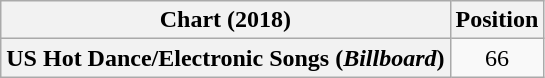<table class="wikitable plainrowheaders" style="text-align:center">
<tr>
<th scope="col">Chart (2018)</th>
<th scope="col">Position</th>
</tr>
<tr>
<th scope="row">US Hot Dance/Electronic Songs (<em>Billboard</em>)</th>
<td>66</td>
</tr>
</table>
